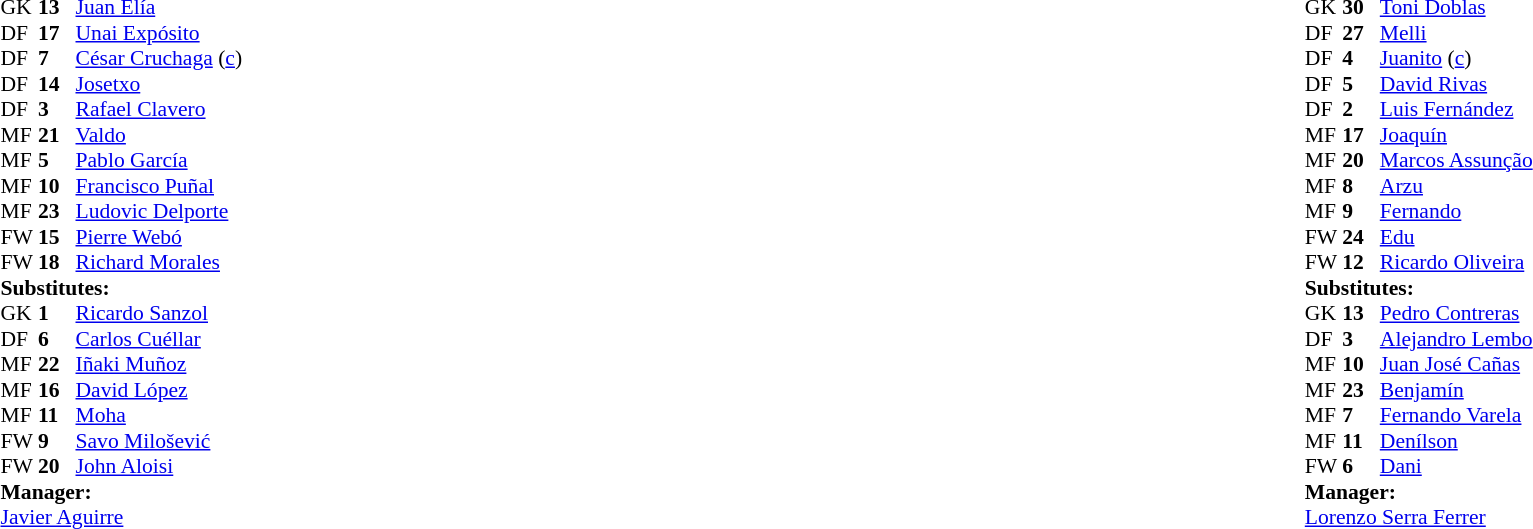<table width="100%">
<tr>
<td valign="top" width="50%"><br><table style="font-size: 90%" cellspacing="0" cellpadding="0">
<tr>
<th width=25></th>
<th width=25></th>
</tr>
<tr>
<td>GK</td>
<td><strong>13</strong></td>
<td> <a href='#'>Juan Elía</a></td>
</tr>
<tr>
<td>DF</td>
<td><strong>17</strong></td>
<td> <a href='#'>Unai Expósito</a></td>
<td></td>
</tr>
<tr>
<td>DF</td>
<td><strong>7</strong></td>
<td> <a href='#'>César Cruchaga</a> (<a href='#'>c</a>)</td>
<td></td>
</tr>
<tr>
<td>DF</td>
<td><strong>14</strong></td>
<td> <a href='#'>Josetxo</a></td>
</tr>
<tr>
<td>DF</td>
<td><strong>3</strong></td>
<td> <a href='#'>Rafael Clavero</a></td>
<td></td>
</tr>
<tr>
<td>MF</td>
<td><strong>21</strong></td>
<td> <a href='#'>Valdo</a></td>
</tr>
<tr>
<td>MF</td>
<td><strong>5</strong></td>
<td> <a href='#'>Pablo García</a></td>
<td> </td>
</tr>
<tr>
<td>MF</td>
<td><strong>10</strong></td>
<td> <a href='#'>Francisco Puñal</a></td>
<td></td>
<td></td>
</tr>
<tr>
<td>MF</td>
<td><strong>23</strong></td>
<td> <a href='#'>Ludovic Delporte</a></td>
</tr>
<tr>
<td>FW</td>
<td><strong>15</strong></td>
<td> <a href='#'>Pierre Webó</a></td>
<td></td>
<td></td>
</tr>
<tr>
<td>FW</td>
<td><strong>18</strong></td>
<td> <a href='#'>Richard Morales</a></td>
<td></td>
<td></td>
</tr>
<tr>
<td colspan=3><strong>Substitutes:</strong></td>
</tr>
<tr>
<td>GK</td>
<td><strong>1</strong></td>
<td> <a href='#'>Ricardo Sanzol</a></td>
</tr>
<tr>
<td>DF</td>
<td><strong>6</strong></td>
<td> <a href='#'>Carlos Cuéllar</a></td>
</tr>
<tr>
<td>MF</td>
<td><strong>22</strong></td>
<td> <a href='#'>Iñaki Muñoz</a></td>
</tr>
<tr>
<td>MF</td>
<td><strong>16</strong></td>
<td> <a href='#'>David López</a></td>
<td></td>
<td></td>
</tr>
<tr>
<td>MF</td>
<td><strong>11</strong></td>
<td> <a href='#'>Moha</a></td>
</tr>
<tr>
<td>FW</td>
<td><strong>9</strong></td>
<td> <a href='#'>Savo Milošević</a></td>
<td></td>
<td></td>
</tr>
<tr>
<td>FW</td>
<td><strong>20</strong></td>
<td> <a href='#'>John Aloisi</a></td>
<td></td>
<td></td>
</tr>
<tr>
<td colspan=3><strong>Manager:</strong></td>
</tr>
<tr>
<td colspan=4> <a href='#'>Javier Aguirre</a></td>
</tr>
</table>
</td>
<td></td>
<td valign="top" width="50%"><br><table style="font-size: 90%" cellspacing="0" cellpadding="0" align="center">
<tr>
<th width="25"></th>
<th width="25"></th>
</tr>
<tr>
<td>GK</td>
<td><strong>30</strong></td>
<td> <a href='#'>Toni Doblas</a></td>
</tr>
<tr>
<td>DF</td>
<td><strong>27</strong></td>
<td> <a href='#'>Melli</a></td>
<td></td>
</tr>
<tr>
<td>DF</td>
<td><strong>4</strong></td>
<td> <a href='#'>Juanito</a> (<a href='#'>c</a>)</td>
<td></td>
</tr>
<tr>
<td>DF</td>
<td><strong>5</strong></td>
<td> <a href='#'>David Rivas</a></td>
<td></td>
<td></td>
</tr>
<tr>
<td>DF</td>
<td><strong>2</strong></td>
<td> <a href='#'>Luis Fernández</a></td>
</tr>
<tr>
<td>MF</td>
<td><strong>17</strong></td>
<td> <a href='#'>Joaquín</a></td>
</tr>
<tr>
<td>MF</td>
<td><strong>20</strong></td>
<td> <a href='#'>Marcos Assunção</a></td>
</tr>
<tr>
<td>MF</td>
<td><strong>8</strong></td>
<td> <a href='#'>Arzu</a></td>
<td></td>
<td></td>
</tr>
<tr>
<td>MF</td>
<td><strong>9</strong></td>
<td> <a href='#'>Fernando</a></td>
</tr>
<tr>
<td>FW</td>
<td><strong>24</strong></td>
<td> <a href='#'>Edu</a></td>
<td></td>
<td></td>
</tr>
<tr>
<td>FW</td>
<td><strong>12</strong></td>
<td> <a href='#'>Ricardo Oliveira</a></td>
</tr>
<tr>
<td colspan=3><strong>Substitutes:</strong></td>
</tr>
<tr>
<td>GK</td>
<td><strong>13</strong></td>
<td> <a href='#'>Pedro Contreras</a></td>
</tr>
<tr>
<td>DF</td>
<td><strong>3</strong></td>
<td> <a href='#'>Alejandro Lembo</a></td>
<td></td>
<td></td>
</tr>
<tr>
<td>MF</td>
<td><strong>10</strong></td>
<td> <a href='#'>Juan José Cañas</a></td>
</tr>
<tr>
<td>MF</td>
<td><strong>23</strong></td>
<td> <a href='#'>Benjamín</a></td>
</tr>
<tr>
<td>MF</td>
<td><strong>7</strong></td>
<td> <a href='#'>Fernando Varela</a></td>
<td></td>
<td></td>
</tr>
<tr>
<td>MF</td>
<td><strong>11</strong></td>
<td> <a href='#'>Denílson</a></td>
</tr>
<tr>
<td>FW</td>
<td><strong>6</strong></td>
<td> <a href='#'>Dani</a></td>
<td></td>
<td></td>
</tr>
<tr>
<td colspan=3><strong>Manager:</strong></td>
</tr>
<tr>
<td colspan="4"> <a href='#'>Lorenzo Serra Ferrer</a></td>
</tr>
</table>
</td>
</tr>
</table>
